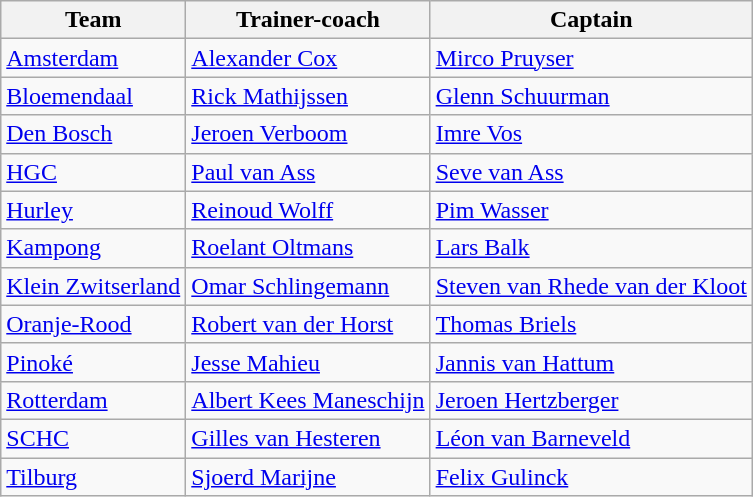<table class="wikitable sortable" style="text-align: left;">
<tr>
<th>Team</th>
<th>Trainer-coach</th>
<th>Captain</th>
</tr>
<tr>
<td><a href='#'>Amsterdam</a></td>
<td> <a href='#'>Alexander Cox</a></td>
<td> <a href='#'>Mirco Pruyser</a></td>
</tr>
<tr>
<td><a href='#'>Bloemendaal</a></td>
<td> <a href='#'>Rick Mathijssen</a></td>
<td> <a href='#'>Glenn Schuurman</a></td>
</tr>
<tr>
<td><a href='#'>Den Bosch</a></td>
<td> <a href='#'>Jeroen Verboom</a></td>
<td> <a href='#'>Imre Vos</a></td>
</tr>
<tr>
<td><a href='#'>HGC</a></td>
<td> <a href='#'>Paul van Ass</a></td>
<td> <a href='#'>Seve van Ass</a></td>
</tr>
<tr>
<td><a href='#'>Hurley</a></td>
<td> <a href='#'>Reinoud Wolff</a></td>
<td> <a href='#'>Pim Wasser</a></td>
</tr>
<tr>
<td><a href='#'>Kampong</a></td>
<td> <a href='#'>Roelant Oltmans</a></td>
<td> <a href='#'>Lars Balk</a></td>
</tr>
<tr>
<td><a href='#'>Klein Zwitserland</a></td>
<td> <a href='#'>Omar Schlingemann</a></td>
<td> <a href='#'>Steven van Rhede van der Kloot</a></td>
</tr>
<tr>
<td><a href='#'>Oranje-Rood</a></td>
<td> <a href='#'>Robert van der Horst</a></td>
<td> <a href='#'>Thomas Briels</a></td>
</tr>
<tr>
<td><a href='#'>Pinoké</a></td>
<td> <a href='#'>Jesse Mahieu</a></td>
<td> <a href='#'>Jannis van Hattum</a></td>
</tr>
<tr>
<td><a href='#'>Rotterdam</a></td>
<td> <a href='#'>Albert Kees Maneschijn</a></td>
<td> <a href='#'>Jeroen Hertzberger</a></td>
</tr>
<tr>
<td><a href='#'>SCHC</a></td>
<td> <a href='#'>Gilles van Hesteren</a></td>
<td> <a href='#'>Léon van Barneveld</a></td>
</tr>
<tr>
<td><a href='#'>Tilburg</a></td>
<td> <a href='#'>Sjoerd Marijne</a></td>
<td> <a href='#'>Felix Gulinck</a></td>
</tr>
</table>
